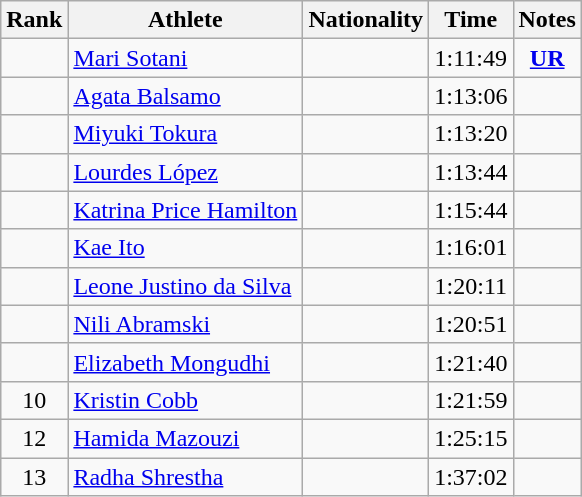<table class="wikitable sortable" style="text-align:center">
<tr>
<th>Rank</th>
<th>Athlete</th>
<th>Nationality</th>
<th>Time</th>
<th>Notes</th>
</tr>
<tr>
<td></td>
<td align=left><a href='#'>Mari Sotani</a></td>
<td align=left></td>
<td>1:11:49</td>
<td><strong><a href='#'>UR</a></strong></td>
</tr>
<tr>
<td></td>
<td align=left><a href='#'>Agata Balsamo</a></td>
<td align=left></td>
<td>1:13:06</td>
<td></td>
</tr>
<tr>
<td></td>
<td align=left><a href='#'>Miyuki Tokura</a></td>
<td align=left></td>
<td>1:13:20</td>
<td></td>
</tr>
<tr>
<td></td>
<td align=left><a href='#'>Lourdes López</a></td>
<td align=left></td>
<td>1:13:44</td>
<td></td>
</tr>
<tr>
<td></td>
<td align=left><a href='#'>Katrina Price Hamilton</a></td>
<td align=left></td>
<td>1:15:44</td>
<td></td>
</tr>
<tr>
<td></td>
<td align=left><a href='#'>Kae Ito</a></td>
<td align=left></td>
<td>1:16:01</td>
<td></td>
</tr>
<tr>
<td></td>
<td align=left><a href='#'>Leone Justino da Silva</a></td>
<td align=left></td>
<td>1:20:11</td>
<td></td>
</tr>
<tr>
<td></td>
<td align=left><a href='#'>Nili Abramski</a></td>
<td align=left></td>
<td>1:20:51</td>
<td></td>
</tr>
<tr>
<td></td>
<td align=left><a href='#'>Elizabeth Mongudhi</a></td>
<td align=left></td>
<td>1:21:40</td>
<td></td>
</tr>
<tr>
<td>10</td>
<td align=left><a href='#'>Kristin Cobb</a></td>
<td align=left></td>
<td>1:21:59</td>
<td></td>
</tr>
<tr>
<td>12</td>
<td align=left><a href='#'>Hamida Mazouzi</a></td>
<td align=left></td>
<td>1:25:15</td>
<td></td>
</tr>
<tr>
<td>13</td>
<td align=left><a href='#'>Radha Shrestha</a></td>
<td align=left></td>
<td>1:37:02</td>
<td></td>
</tr>
</table>
